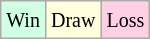<table class="wikitable">
<tr>
<td style="background-color: #d0ffe3;"><small>Win</small></td>
<td style="background-color: #ffffdd;"><small>Draw</small></td>
<td style="background-color: #ffd0e3;"><small>Loss</small></td>
</tr>
</table>
